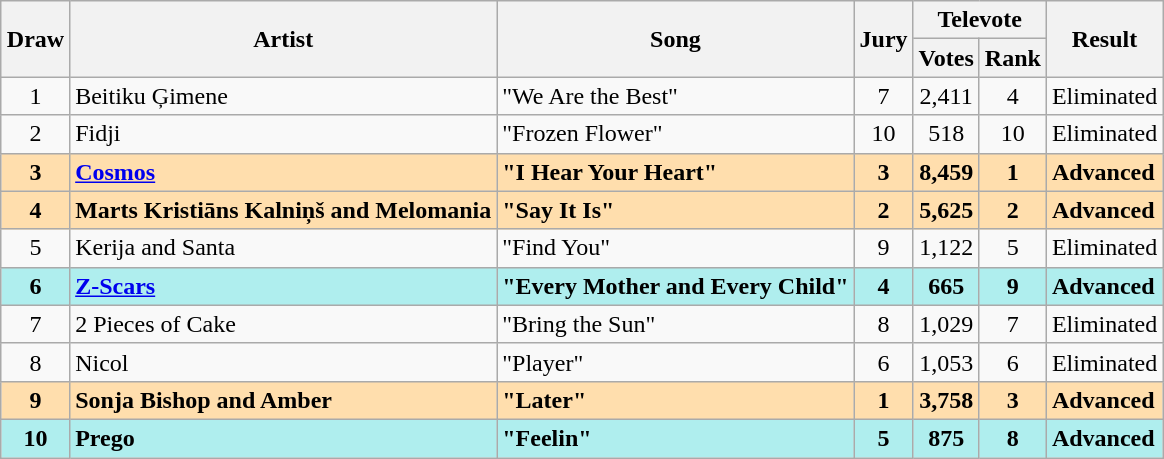<table class="sortable wikitable" style="margin: 1em auto 1em auto; text-align:center">
<tr>
<th rowspan="2">Draw</th>
<th rowspan="2">Artist</th>
<th rowspan="2">Song</th>
<th rowspan="2">Jury</th>
<th colspan="2">Televote</th>
<th rowspan="2">Result</th>
</tr>
<tr>
<th>Votes</th>
<th>Rank</th>
</tr>
<tr>
<td>1</td>
<td align="left">Beitiku Ģimene</td>
<td align="left">"We Are the Best"</td>
<td>7</td>
<td>2,411</td>
<td>4</td>
<td align="left">Eliminated</td>
</tr>
<tr>
<td>2</td>
<td align="left">Fidji</td>
<td align="left">"Frozen Flower"</td>
<td>10</td>
<td>518</td>
<td>10</td>
<td align="left">Eliminated</td>
</tr>
<tr style="font-weight:bold; background:navajowhite;">
<td>3</td>
<td align="left"><a href='#'>Cosmos</a></td>
<td align="left">"I Hear Your Heart"</td>
<td>3</td>
<td>8,459</td>
<td>1</td>
<td align="left">Advanced</td>
</tr>
<tr style="font-weight:bold; background:navajowhite;">
<td>4</td>
<td align="left">Marts Kristiāns Kalniņš and Melomania</td>
<td align="left">"Say It Is"</td>
<td>2</td>
<td>5,625</td>
<td>2</td>
<td align="left">Advanced</td>
</tr>
<tr>
<td>5</td>
<td align="left">Kerija and Santa</td>
<td align="left">"Find You"</td>
<td>9</td>
<td>1,122</td>
<td>5</td>
<td align="left">Eliminated</td>
</tr>
<tr style="font-weight:bold; background:paleturquoise;">
<td>6</td>
<td align="left"><a href='#'>Z-Scars</a></td>
<td align="left">"Every Mother and Every Child"</td>
<td>4</td>
<td>665</td>
<td>9</td>
<td align="left">Advanced</td>
</tr>
<tr>
<td>7</td>
<td align="left">2 Pieces of Cake</td>
<td align="left">"Bring the Sun"</td>
<td>8</td>
<td>1,029</td>
<td>7</td>
<td align="left">Eliminated</td>
</tr>
<tr>
<td>8</td>
<td align="left">Nicol</td>
<td align="left">"Player"</td>
<td>6</td>
<td>1,053</td>
<td>6</td>
<td align="left">Eliminated</td>
</tr>
<tr style="font-weight:bold; background:navajowhite;">
<td>9</td>
<td align="left">Sonja Bishop and Amber</td>
<td align="left">"Later"</td>
<td>1</td>
<td>3,758</td>
<td>3</td>
<td align="left">Advanced</td>
</tr>
<tr style="font-weight:bold; background:paleturquoise;">
<td>10</td>
<td align="left">Prego</td>
<td align="left">"Feelin"</td>
<td>5</td>
<td>875</td>
<td>8</td>
<td align="left">Advanced</td>
</tr>
</table>
